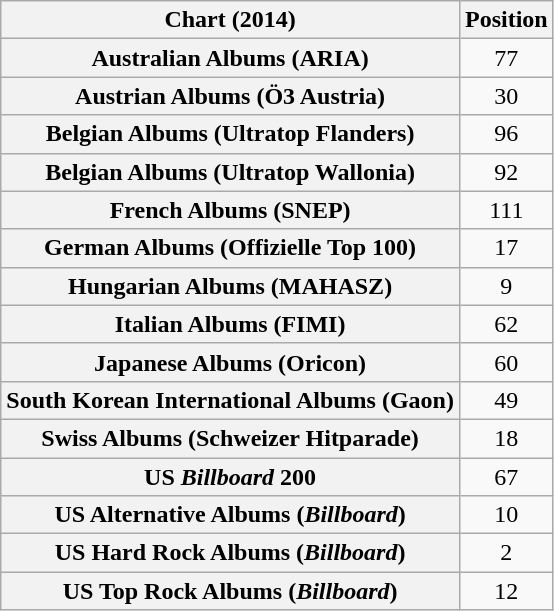<table class="wikitable sortable plainrowheaders" style="text-align:center">
<tr>
<th scope="col">Chart (2014)</th>
<th scope="col">Position</th>
</tr>
<tr>
<th scope="row">Australian Albums (ARIA)</th>
<td>77</td>
</tr>
<tr>
<th scope="row">Austrian Albums (Ö3 Austria)</th>
<td>30</td>
</tr>
<tr>
<th scope="row">Belgian Albums (Ultratop Flanders)</th>
<td>96</td>
</tr>
<tr>
<th scope="row">Belgian Albums (Ultratop Wallonia)</th>
<td>92</td>
</tr>
<tr>
<th scope="row">French Albums (SNEP)</th>
<td>111</td>
</tr>
<tr>
<th scope="row">German Albums (Offizielle Top 100)</th>
<td>17</td>
</tr>
<tr>
<th scope="row">Hungarian Albums (MAHASZ)</th>
<td>9</td>
</tr>
<tr>
<th scope="row">Italian Albums (FIMI)</th>
<td>62</td>
</tr>
<tr>
<th scope="row">Japanese Albums (Oricon)</th>
<td>60</td>
</tr>
<tr>
<th scope="row">South Korean International Albums (Gaon)</th>
<td>49</td>
</tr>
<tr>
<th scope="row">Swiss Albums (Schweizer Hitparade)</th>
<td>18</td>
</tr>
<tr>
<th scope="row">US <em>Billboard</em> 200</th>
<td>67</td>
</tr>
<tr>
<th scope="row">US Alternative Albums (<em>Billboard</em>)</th>
<td>10</td>
</tr>
<tr>
<th scope="row">US Hard Rock Albums (<em>Billboard</em>)</th>
<td>2</td>
</tr>
<tr>
<th scope="row">US Top Rock Albums (<em>Billboard</em>)</th>
<td>12</td>
</tr>
</table>
